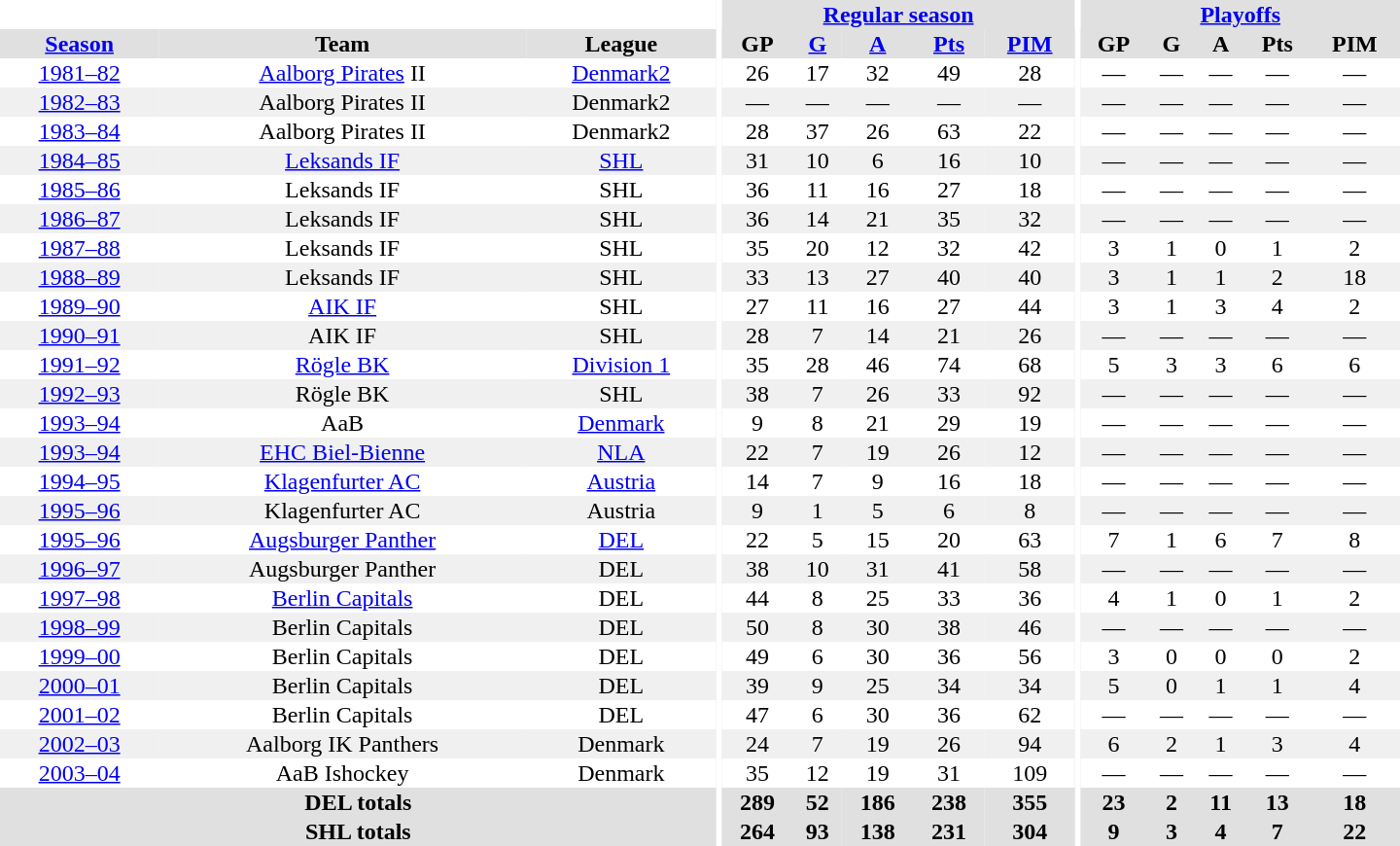<table border="0" cellpadding="1" cellspacing="0" style="text-align:center; width:60em">
<tr bgcolor="#e0e0e0">
<th colspan="3" bgcolor="#ffffff"></th>
<th rowspan="99" bgcolor="#ffffff"></th>
<th colspan="5"><a href='#'>Regular season</a></th>
<th rowspan="99" bgcolor="#ffffff"></th>
<th colspan="5"><a href='#'>Playoffs</a></th>
</tr>
<tr bgcolor="#e0e0e0">
<th><a href='#'>Season</a></th>
<th>Team</th>
<th>League</th>
<th>GP</th>
<th><a href='#'>G</a></th>
<th><a href='#'>A</a></th>
<th><a href='#'>Pts</a></th>
<th><a href='#'>PIM</a></th>
<th>GP</th>
<th>G</th>
<th>A</th>
<th>Pts</th>
<th>PIM</th>
</tr>
<tr>
<td><a href='#'>1981–82</a></td>
<td><a href='#'>Aalborg Pirates</a> II</td>
<td><a href='#'>Denmark2</a></td>
<td>26</td>
<td>17</td>
<td>32</td>
<td>49</td>
<td>28</td>
<td>—</td>
<td>—</td>
<td>—</td>
<td>—</td>
<td>—</td>
</tr>
<tr bgcolor="#f0f0f0">
<td><a href='#'>1982–83</a></td>
<td>Aalborg Pirates II</td>
<td>Denmark2</td>
<td>—</td>
<td>—</td>
<td>—</td>
<td>—</td>
<td>—</td>
<td>—</td>
<td>—</td>
<td>—</td>
<td>—</td>
<td>—</td>
</tr>
<tr>
<td><a href='#'>1983–84</a></td>
<td>Aalborg Pirates II</td>
<td>Denmark2</td>
<td>28</td>
<td>37</td>
<td>26</td>
<td>63</td>
<td>22</td>
<td>—</td>
<td>—</td>
<td>—</td>
<td>—</td>
<td>—</td>
</tr>
<tr bgcolor="#f0f0f0">
<td><a href='#'>1984–85</a></td>
<td><a href='#'>Leksands IF</a></td>
<td><a href='#'>SHL</a></td>
<td>31</td>
<td>10</td>
<td>6</td>
<td>16</td>
<td>10</td>
<td>—</td>
<td>—</td>
<td>—</td>
<td>—</td>
<td>—</td>
</tr>
<tr>
<td><a href='#'>1985–86</a></td>
<td>Leksands IF</td>
<td>SHL</td>
<td>36</td>
<td>11</td>
<td>16</td>
<td>27</td>
<td>18</td>
<td>—</td>
<td>—</td>
<td>—</td>
<td>—</td>
<td>—</td>
</tr>
<tr bgcolor="#f0f0f0">
<td><a href='#'>1986–87</a></td>
<td>Leksands IF</td>
<td>SHL</td>
<td>36</td>
<td>14</td>
<td>21</td>
<td>35</td>
<td>32</td>
<td>—</td>
<td>—</td>
<td>—</td>
<td>—</td>
<td>—</td>
</tr>
<tr>
<td><a href='#'>1987–88</a></td>
<td>Leksands IF</td>
<td>SHL</td>
<td>35</td>
<td>20</td>
<td>12</td>
<td>32</td>
<td>42</td>
<td>3</td>
<td>1</td>
<td>0</td>
<td>1</td>
<td>2</td>
</tr>
<tr bgcolor="#f0f0f0">
<td><a href='#'>1988–89</a></td>
<td>Leksands IF</td>
<td>SHL</td>
<td>33</td>
<td>13</td>
<td>27</td>
<td>40</td>
<td>40</td>
<td>3</td>
<td>1</td>
<td>1</td>
<td>2</td>
<td>18</td>
</tr>
<tr>
<td><a href='#'>1989–90</a></td>
<td><a href='#'>AIK IF</a></td>
<td>SHL</td>
<td>27</td>
<td>11</td>
<td>16</td>
<td>27</td>
<td>44</td>
<td>3</td>
<td>1</td>
<td>3</td>
<td>4</td>
<td>2</td>
</tr>
<tr bgcolor="#f0f0f0">
<td><a href='#'>1990–91</a></td>
<td>AIK IF</td>
<td>SHL</td>
<td>28</td>
<td>7</td>
<td>14</td>
<td>21</td>
<td>26</td>
<td>—</td>
<td>—</td>
<td>—</td>
<td>—</td>
<td>—</td>
</tr>
<tr>
<td><a href='#'>1991–92</a></td>
<td><a href='#'>Rögle BK</a></td>
<td><a href='#'>Division 1</a></td>
<td>35</td>
<td>28</td>
<td>46</td>
<td>74</td>
<td>68</td>
<td>5</td>
<td>3</td>
<td>3</td>
<td>6</td>
<td>6</td>
</tr>
<tr bgcolor="#f0f0f0">
<td><a href='#'>1992–93</a></td>
<td>Rögle BK</td>
<td>SHL</td>
<td>38</td>
<td>7</td>
<td>26</td>
<td>33</td>
<td>92</td>
<td>—</td>
<td>—</td>
<td>—</td>
<td>—</td>
<td>—</td>
</tr>
<tr>
<td><a href='#'>1993–94</a></td>
<td>AaB</td>
<td><a href='#'>Denmark</a></td>
<td>9</td>
<td>8</td>
<td>21</td>
<td>29</td>
<td>19</td>
<td>—</td>
<td>—</td>
<td>—</td>
<td>—</td>
<td>—</td>
</tr>
<tr bgcolor="#f0f0f0">
<td><a href='#'>1993–94</a></td>
<td><a href='#'>EHC Biel-Bienne</a></td>
<td><a href='#'>NLA</a></td>
<td>22</td>
<td>7</td>
<td>19</td>
<td>26</td>
<td>12</td>
<td>—</td>
<td>—</td>
<td>—</td>
<td>—</td>
<td>—</td>
</tr>
<tr>
<td><a href='#'>1994–95</a></td>
<td><a href='#'>Klagenfurter AC</a></td>
<td><a href='#'>Austria</a></td>
<td>14</td>
<td>7</td>
<td>9</td>
<td>16</td>
<td>18</td>
<td>—</td>
<td>—</td>
<td>—</td>
<td>—</td>
<td>—</td>
</tr>
<tr bgcolor="#f0f0f0">
<td><a href='#'>1995–96</a></td>
<td>Klagenfurter AC</td>
<td>Austria</td>
<td>9</td>
<td>1</td>
<td>5</td>
<td>6</td>
<td>8</td>
<td>—</td>
<td>—</td>
<td>—</td>
<td>—</td>
<td>—</td>
</tr>
<tr>
<td><a href='#'>1995–96</a></td>
<td><a href='#'>Augsburger Panther</a></td>
<td><a href='#'>DEL</a></td>
<td>22</td>
<td>5</td>
<td>15</td>
<td>20</td>
<td>63</td>
<td>7</td>
<td>1</td>
<td>6</td>
<td>7</td>
<td>8</td>
</tr>
<tr bgcolor="#f0f0f0">
<td><a href='#'>1996–97</a></td>
<td>Augsburger Panther</td>
<td>DEL</td>
<td>38</td>
<td>10</td>
<td>31</td>
<td>41</td>
<td>58</td>
<td>—</td>
<td>—</td>
<td>—</td>
<td>—</td>
<td>—</td>
</tr>
<tr>
<td><a href='#'>1997–98</a></td>
<td><a href='#'>Berlin Capitals</a></td>
<td>DEL</td>
<td>44</td>
<td>8</td>
<td>25</td>
<td>33</td>
<td>36</td>
<td>4</td>
<td>1</td>
<td>0</td>
<td>1</td>
<td>2</td>
</tr>
<tr bgcolor="#f0f0f0">
<td><a href='#'>1998–99</a></td>
<td>Berlin Capitals</td>
<td>DEL</td>
<td>50</td>
<td>8</td>
<td>30</td>
<td>38</td>
<td>46</td>
<td>—</td>
<td>—</td>
<td>—</td>
<td>—</td>
<td>—</td>
</tr>
<tr>
<td><a href='#'>1999–00</a></td>
<td>Berlin Capitals</td>
<td>DEL</td>
<td>49</td>
<td>6</td>
<td>30</td>
<td>36</td>
<td>56</td>
<td>3</td>
<td>0</td>
<td>0</td>
<td>0</td>
<td>2</td>
</tr>
<tr bgcolor="#f0f0f0">
<td><a href='#'>2000–01</a></td>
<td>Berlin Capitals</td>
<td>DEL</td>
<td>39</td>
<td>9</td>
<td>25</td>
<td>34</td>
<td>34</td>
<td>5</td>
<td>0</td>
<td>1</td>
<td>1</td>
<td>4</td>
</tr>
<tr>
<td><a href='#'>2001–02</a></td>
<td>Berlin Capitals</td>
<td>DEL</td>
<td>47</td>
<td>6</td>
<td>30</td>
<td>36</td>
<td>62</td>
<td>—</td>
<td>—</td>
<td>—</td>
<td>—</td>
<td>—</td>
</tr>
<tr bgcolor="#f0f0f0">
<td><a href='#'>2002–03</a></td>
<td>Aalborg IK Panthers</td>
<td>Denmark</td>
<td>24</td>
<td>7</td>
<td>19</td>
<td>26</td>
<td>94</td>
<td>6</td>
<td>2</td>
<td>1</td>
<td>3</td>
<td>4</td>
</tr>
<tr>
<td><a href='#'>2003–04</a></td>
<td>AaB Ishockey</td>
<td>Denmark</td>
<td>35</td>
<td>12</td>
<td>19</td>
<td>31</td>
<td>109</td>
<td>—</td>
<td>—</td>
<td>—</td>
<td>—</td>
<td>—</td>
</tr>
<tr>
</tr>
<tr ALIGN="center" bgcolor="#e0e0e0">
<th colspan="3">DEL totals</th>
<th ALIGN="center">289</th>
<th ALIGN="center">52</th>
<th ALIGN="center">186</th>
<th ALIGN="center">238</th>
<th ALIGN="center">355</th>
<th ALIGN="center">23</th>
<th ALIGN="center">2</th>
<th ALIGN="center">11</th>
<th ALIGN="center">13</th>
<th ALIGN="center">18</th>
</tr>
<tr>
</tr>
<tr ALIGN="center" bgcolor="#e0e0e0">
<th colspan="3">SHL totals</th>
<th ALIGN="center">264</th>
<th ALIGN="center">93</th>
<th ALIGN="center">138</th>
<th ALIGN="center">231</th>
<th ALIGN="center">304</th>
<th ALIGN="center">9</th>
<th ALIGN="center">3</th>
<th ALIGN="center">4</th>
<th ALIGN="center">7</th>
<th ALIGN="center">22</th>
</tr>
</table>
